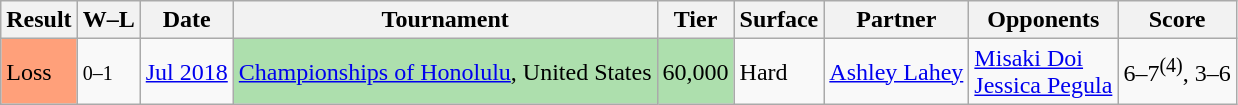<table class="sortable wikitable">
<tr>
<th>Result</th>
<th class="unsortable">W–L</th>
<th>Date</th>
<th>Tournament</th>
<th>Tier</th>
<th>Surface</th>
<th>Partner</th>
<th>Opponents</th>
<th class="unsortable">Score</th>
</tr>
<tr>
<td style="background:#ffa07a;">Loss</td>
<td><small>0–1</small></td>
<td><a href='#'>Jul 2018</a></td>
<td style="background:#addfad;"><a href='#'>Championships of Honolulu</a>, United States</td>
<td style="background:#addfad;">60,000</td>
<td>Hard</td>
<td> <a href='#'>Ashley Lahey</a></td>
<td> <a href='#'>Misaki Doi</a><br> <a href='#'>Jessica Pegula</a></td>
<td>6–7<sup>(4)</sup>, 3–6</td>
</tr>
</table>
